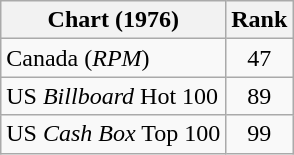<table class="wikitable sortable">
<tr>
<th align="left">Chart (1976)</th>
<th style="text-align:center;">Rank</th>
</tr>
<tr>
<td>Canada (<em>RPM</em>)</td>
<td style="text-align:center;">47</td>
</tr>
<tr>
<td>US <em>Billboard</em> Hot 100</td>
<td style="text-align:center;">89</td>
</tr>
<tr>
<td>US <em>Cash Box</em> Top 100</td>
<td style="text-align:center;">99</td>
</tr>
</table>
